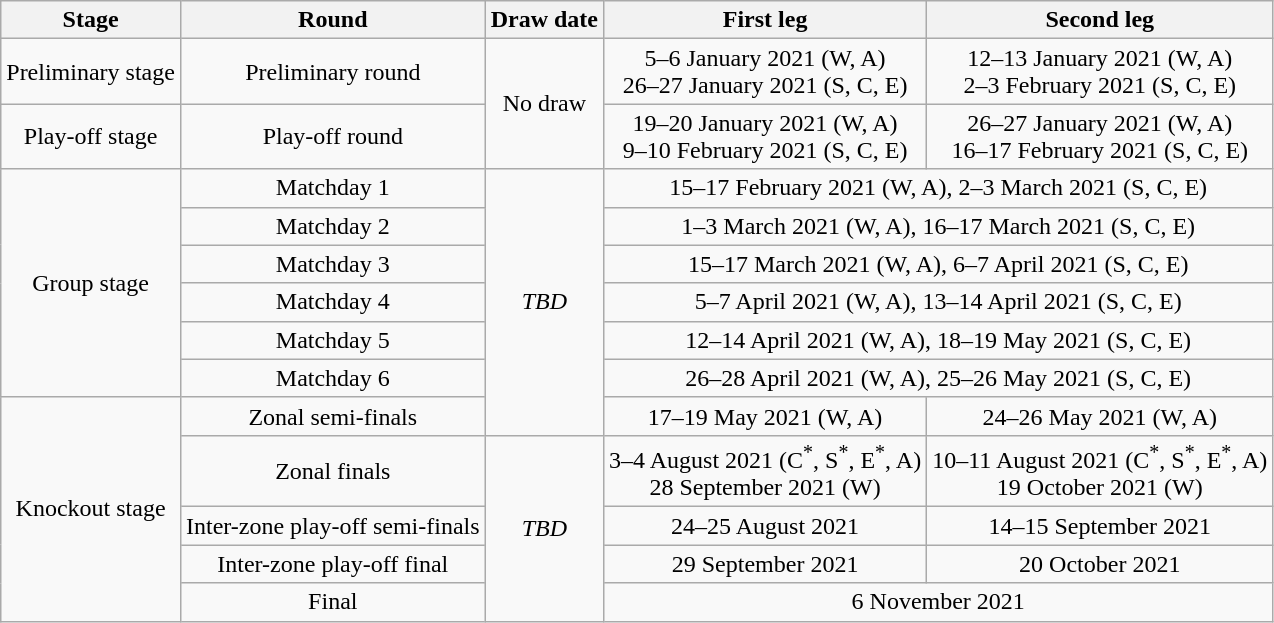<table class="wikitable mw-collapsible mw-collapsed" style="text-align:center">
<tr>
<th>Stage</th>
<th>Round</th>
<th>Draw date</th>
<th>First leg</th>
<th>Second leg</th>
</tr>
<tr>
<td>Preliminary stage</td>
<td>Preliminary round</td>
<td rowspan=2>No draw</td>
<td>5–6 January 2021 (W, A)<br>26–27 January 2021 (S, C, E)</td>
<td>12–13 January 2021 (W, A)<br>2–3 February 2021 (S, C, E)</td>
</tr>
<tr>
<td>Play-off stage</td>
<td>Play-off round</td>
<td>19–20 January 2021 (W, A)<br>9–10 February 2021 (S, C, E)</td>
<td>26–27 January 2021 (W, A)<br>16–17 February 2021 (S, C, E)</td>
</tr>
<tr>
<td rowspan=6>Group stage</td>
<td>Matchday 1</td>
<td rowspan=7><em>TBD</em></td>
<td colspan=2>15–17 February 2021 (W, A), 2–3 March 2021 (S, C, E)</td>
</tr>
<tr>
<td>Matchday 2</td>
<td colspan=2>1–3 March 2021 (W, A), 16–17 March 2021 (S, C, E)</td>
</tr>
<tr>
<td>Matchday 3</td>
<td colspan=2>15–17 March 2021 (W, A), 6–7 April 2021 (S, C, E)</td>
</tr>
<tr>
<td>Matchday 4</td>
<td colspan=2>5–7 April 2021 (W, A), 13–14 April 2021 (S, C, E)</td>
</tr>
<tr>
<td>Matchday 5</td>
<td colspan=2>12–14 April 2021 (W, A), 18–19 May 2021 (S, C, E)</td>
</tr>
<tr>
<td>Matchday 6</td>
<td colspan=2>26–28 April 2021 (W, A), 25–26 May 2021 (S, C, E)</td>
</tr>
<tr>
<td rowspan=5>Knockout stage</td>
<td>Zonal semi-finals</td>
<td>17–19 May 2021 (W, A)</td>
<td>24–26 May 2021 (W, A)</td>
</tr>
<tr>
<td>Zonal finals</td>
<td rowspan=4><em>TBD</em></td>
<td>3–4 August 2021 (C<sup>*</sup>, S<sup>*</sup>, E<sup>*</sup>, A)<br>28 September 2021 (W)</td>
<td>10–11 August 2021 (C<sup>*</sup>, S<sup>*</sup>, E<sup>*</sup>, A)<br>19 October 2021 (W)</td>
</tr>
<tr>
<td>Inter-zone play-off semi-finals</td>
<td>24–25 August 2021</td>
<td>14–15 September 2021</td>
</tr>
<tr>
<td>Inter-zone play-off final</td>
<td>29 September 2021</td>
<td>20 October 2021</td>
</tr>
<tr>
<td>Final</td>
<td colspan=2>6 November 2021</td>
</tr>
</table>
